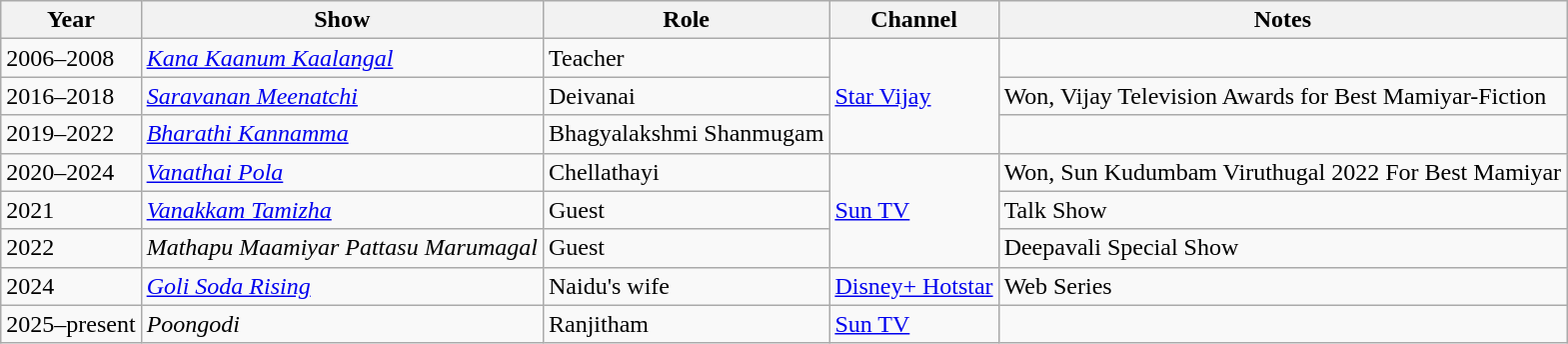<table class="wikitable sortable">
<tr>
<th>Year</th>
<th>Show</th>
<th>Role</th>
<th>Channel</th>
<th>Notes</th>
</tr>
<tr>
<td>2006–2008</td>
<td><em><a href='#'>Kana Kaanum Kaalangal</a></em></td>
<td>Teacher</td>
<td rowspan=3><a href='#'>Star Vijay</a></td>
<td></td>
</tr>
<tr>
<td>2016–2018</td>
<td><em><a href='#'>Saravanan Meenatchi</a></em></td>
<td>Deivanai</td>
<td>Won, Vijay Television Awards for Best Mamiyar-Fiction</td>
</tr>
<tr>
<td>2019–2022</td>
<td><em><a href='#'>Bharathi Kannamma</a></em></td>
<td>Bhagyalakshmi Shanmugam</td>
<td></td>
</tr>
<tr>
<td>2020–2024</td>
<td><em><a href='#'>Vanathai Pola</a></em></td>
<td>Chellathayi</td>
<td rowspan="3"><a href='#'>Sun TV</a></td>
<td>Won, Sun Kudumbam Viruthugal 2022 For Best Mamiyar</td>
</tr>
<tr>
<td>2021</td>
<td><em><a href='#'>Vanakkam Tamizha</a></em></td>
<td>Guest</td>
<td>Talk Show</td>
</tr>
<tr>
<td>2022</td>
<td><em>Mathapu Maamiyar Pattasu Marumagal</em></td>
<td>Guest</td>
<td>Deepavali Special Show</td>
</tr>
<tr>
<td>2024</td>
<td><em><a href='#'>Goli Soda Rising</a></em></td>
<td>Naidu's wife</td>
<td><a href='#'>Disney+ Hotstar</a></td>
<td>Web Series</td>
</tr>
<tr>
<td>2025–present</td>
<td><em>Poongodi</em></td>
<td>Ranjitham</td>
<td><a href='#'>Sun TV</a></td>
<td></td>
</tr>
</table>
